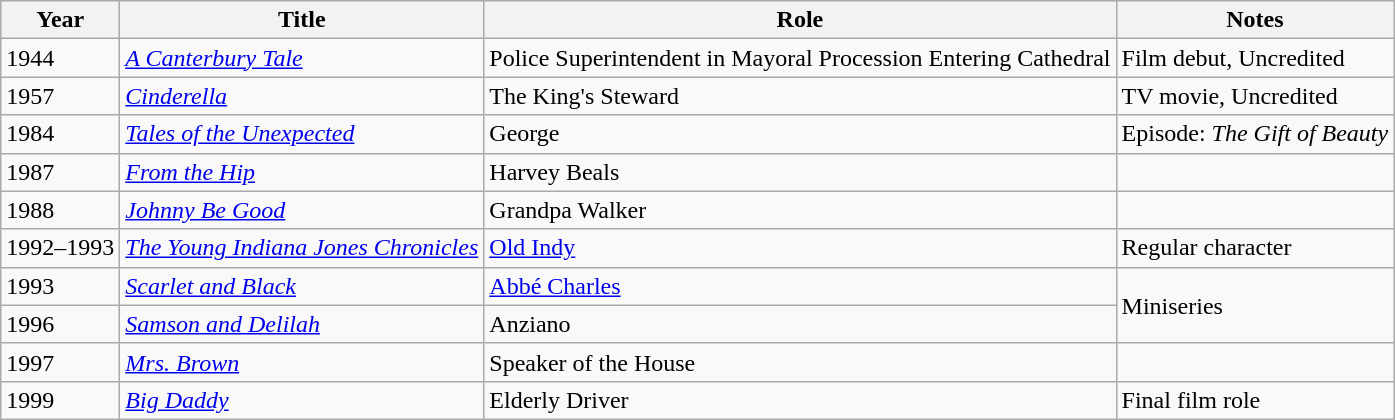<table class="wikitable">
<tr>
<th>Year</th>
<th>Title</th>
<th>Role</th>
<th>Notes</th>
</tr>
<tr>
<td>1944</td>
<td><em><a href='#'>A Canterbury Tale</a></em></td>
<td>Police Superintendent in Mayoral Procession Entering Cathedral</td>
<td>Film debut, Uncredited</td>
</tr>
<tr>
<td>1957</td>
<td><em><a href='#'>Cinderella</a></em></td>
<td>The King's Steward</td>
<td>TV movie, Uncredited</td>
</tr>
<tr>
<td>1984</td>
<td><em><a href='#'>Tales of the Unexpected</a></em></td>
<td>George</td>
<td>Episode: <em>The Gift of Beauty</em></td>
</tr>
<tr>
<td>1987</td>
<td><em><a href='#'>From the Hip</a></em></td>
<td>Harvey Beals</td>
<td></td>
</tr>
<tr>
<td>1988</td>
<td><em><a href='#'>Johnny Be Good</a></em></td>
<td>Grandpa Walker</td>
<td></td>
</tr>
<tr>
<td>1992–1993</td>
<td><em><a href='#'>The Young Indiana Jones Chronicles</a></em></td>
<td><a href='#'>Old Indy</a></td>
<td>Regular character</td>
</tr>
<tr>
<td>1993</td>
<td><em><a href='#'>Scarlet and Black</a></em></td>
<td><a href='#'>Abbé Charles</a></td>
<td rowspan="2">Miniseries</td>
</tr>
<tr>
<td>1996</td>
<td><em><a href='#'>Samson and Delilah</a></em></td>
<td>Anziano</td>
</tr>
<tr>
<td>1997</td>
<td><em><a href='#'>Mrs. Brown</a></em></td>
<td>Speaker of the House</td>
<td></td>
</tr>
<tr>
<td>1999</td>
<td><em><a href='#'>Big Daddy</a></em></td>
<td>Elderly Driver</td>
<td>Final film role</td>
</tr>
</table>
